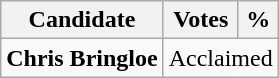<table class="wikitable">
<tr>
<th>Candidate</th>
<th>Votes</th>
<th>%</th>
</tr>
<tr>
<td><strong>Chris Bringloe</strong></td>
<td colspan="2">Acclaimed</td>
</tr>
</table>
